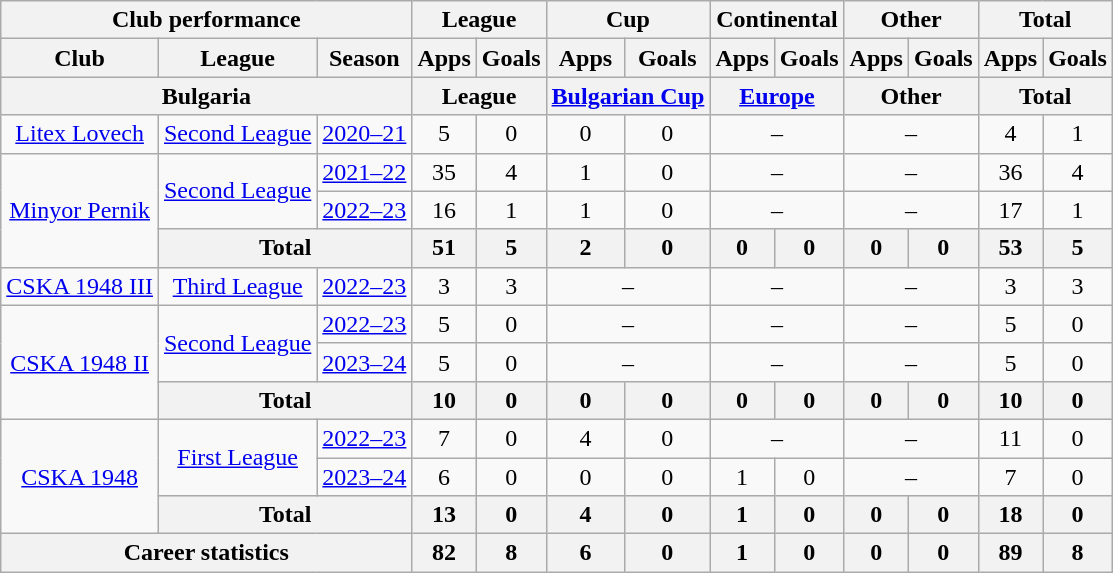<table class="wikitable" style="text-align: center">
<tr>
<th colspan="3">Club performance</th>
<th colspan="2">League</th>
<th colspan="2">Cup</th>
<th colspan="2">Continental</th>
<th colspan="2">Other</th>
<th colspan="3">Total</th>
</tr>
<tr>
<th>Club</th>
<th>League</th>
<th>Season</th>
<th>Apps</th>
<th>Goals</th>
<th>Apps</th>
<th>Goals</th>
<th>Apps</th>
<th>Goals</th>
<th>Apps</th>
<th>Goals</th>
<th>Apps</th>
<th>Goals</th>
</tr>
<tr>
<th colspan="3">Bulgaria</th>
<th colspan="2">League</th>
<th colspan="2"><a href='#'>Bulgarian Cup</a></th>
<th colspan="2"><a href='#'>Europe</a></th>
<th colspan="2">Other</th>
<th colspan="2">Total</th>
</tr>
<tr>
<td rowspan="1" valign="center"><a href='#'>Litex Lovech</a></td>
<td rowspan="1"><a href='#'>Second League</a></td>
<td><a href='#'>2020–21</a></td>
<td>5</td>
<td>0</td>
<td>0</td>
<td>0</td>
<td colspan="2">–</td>
<td colspan="2">–</td>
<td>4</td>
<td>1</td>
</tr>
<tr>
<td rowspan="3" valign="center"><a href='#'>Minyor Pernik</a></td>
<td rowspan="2"><a href='#'>Second League</a></td>
<td><a href='#'>2021–22</a></td>
<td>35</td>
<td>4</td>
<td>1</td>
<td>0</td>
<td colspan="2">–</td>
<td colspan="2">–</td>
<td>36</td>
<td>4</td>
</tr>
<tr>
<td><a href='#'>2022–23</a></td>
<td>16</td>
<td>1</td>
<td>1</td>
<td>0</td>
<td colspan="2">–</td>
<td colspan="2">–</td>
<td>17</td>
<td>1</td>
</tr>
<tr>
<th colspan="2">Total</th>
<th>51</th>
<th>5</th>
<th>2</th>
<th>0</th>
<th>0</th>
<th>0</th>
<th>0</th>
<th>0</th>
<th>53</th>
<th>5</th>
</tr>
<tr>
<td rowspan="1" valign="center"><a href='#'>CSKA 1948 III</a></td>
<td rowspan="1"><a href='#'>Third League</a></td>
<td rowspan="1"><a href='#'>2022–23</a></td>
<td>3</td>
<td>3</td>
<td colspan="2">–</td>
<td colspan="2">–</td>
<td colspan="2">–</td>
<td>3</td>
<td>3</td>
</tr>
<tr>
<td rowspan="3" valign="center"><a href='#'>CSKA 1948 II</a></td>
<td rowspan="2"><a href='#'>Second League</a></td>
<td><a href='#'>2022–23</a></td>
<td>5</td>
<td>0</td>
<td colspan="2">–</td>
<td colspan="2">–</td>
<td colspan="2">–</td>
<td>5</td>
<td>0</td>
</tr>
<tr>
<td><a href='#'>2023–24</a></td>
<td>5</td>
<td>0</td>
<td colspan="2">–</td>
<td colspan="2">–</td>
<td colspan="2">–</td>
<td>5</td>
<td>0</td>
</tr>
<tr>
<th colspan="2">Total</th>
<th>10</th>
<th>0</th>
<th>0</th>
<th>0</th>
<th>0</th>
<th>0</th>
<th>0</th>
<th>0</th>
<th>10</th>
<th>0</th>
</tr>
<tr>
<td rowspan="3" valign="center"><a href='#'>CSKA 1948</a></td>
<td rowspan="2"><a href='#'>First League</a></td>
<td><a href='#'>2022–23</a></td>
<td>7</td>
<td>0</td>
<td>4</td>
<td>0</td>
<td colspan="2">–</td>
<td colspan="2">–</td>
<td>11</td>
<td>0</td>
</tr>
<tr>
<td><a href='#'>2023–24</a></td>
<td>6</td>
<td>0</td>
<td>0</td>
<td>0</td>
<td>1</td>
<td>0</td>
<td colspan="2">–</td>
<td>7</td>
<td>0</td>
</tr>
<tr>
<th colspan="2">Total</th>
<th>13</th>
<th>0</th>
<th>4</th>
<th>0</th>
<th>1</th>
<th>0</th>
<th>0</th>
<th>0</th>
<th>18</th>
<th>0</th>
</tr>
<tr>
<th colspan="3">Career statistics</th>
<th>82</th>
<th>8</th>
<th>6</th>
<th>0</th>
<th>1</th>
<th>0</th>
<th>0</th>
<th>0</th>
<th>89</th>
<th>8</th>
</tr>
</table>
